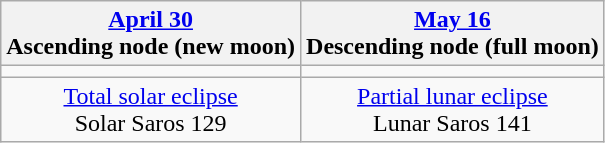<table class="wikitable">
<tr>
<th><a href='#'>April 30</a><br>Ascending node (new moon)<br></th>
<th><a href='#'>May 16</a><br>Descending node (full moon)<br></th>
</tr>
<tr>
<td></td>
<td></td>
</tr>
<tr align=center>
<td><a href='#'>Total solar eclipse</a><br>Solar Saros 129</td>
<td><a href='#'>Partial lunar eclipse</a><br>Lunar Saros 141</td>
</tr>
</table>
